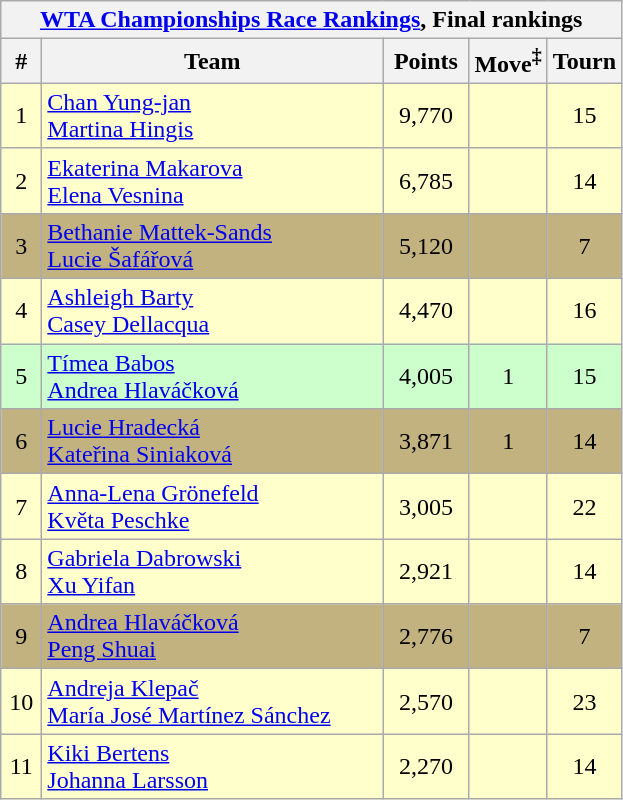<table class="wikitable sortable" style="text-align:center">
<tr>
<th colspan="5"><a href='#'>WTA Championships Race Rankings</a>, Final rankings</th>
</tr>
<tr>
<th style="width:20px;">#</th>
<th style="width:220px;">Team</th>
<th style="width:50px;">Points</th>
<th style="width:25px;">Move<sup>‡</sup></th>
<th style="width:25px;">Tourn</th>
</tr>
<tr style="background:#ffc;">
<td>1</td>
<td align=left> <a href='#'>Chan Yung-jan</a><br> <a href='#'>Martina Hingis</a></td>
<td>9,770</td>
<td></td>
<td>15</td>
</tr>
<tr style="background:#ffc;">
<td>2</td>
<td align=left> <a href='#'>Ekaterina Makarova</a><br> <a href='#'>Elena Vesnina</a></td>
<td>6,785</td>
<td></td>
<td>14</td>
</tr>
<tr style="background:#c2b280;">
<td>3</td>
<td align=left> <a href='#'>Bethanie Mattek-Sands</a><br> <a href='#'>Lucie Šafářová</a></td>
<td>5,120</td>
<td></td>
<td>7</td>
</tr>
<tr style="background:#ffc;">
<td>4</td>
<td align=left> <a href='#'>Ashleigh Barty</a><br> <a href='#'>Casey Dellacqua</a></td>
<td>4,470</td>
<td></td>
<td>16</td>
</tr>
<tr style="background:#cfc;">
<td>5</td>
<td align=left> <a href='#'>Tímea Babos</a><br> <a href='#'>Andrea Hlaváčková</a></td>
<td>4,005</td>
<td> 1</td>
<td>15</td>
</tr>
<tr style="background:#c2b280;">
<td>6</td>
<td align=left> <a href='#'>Lucie Hradecká</a><br> <a href='#'>Kateřina Siniaková</a></td>
<td>3,871</td>
<td> 1</td>
<td>14</td>
</tr>
<tr style="background:#ffc;">
<td>7</td>
<td align=left> <a href='#'>Anna-Lena Grönefeld</a><br> <a href='#'>Květa Peschke</a></td>
<td>3,005</td>
<td></td>
<td>22</td>
</tr>
<tr style="background:#ffc;">
<td>8</td>
<td align=left> <a href='#'>Gabriela Dabrowski</a><br> <a href='#'>Xu Yifan</a></td>
<td>2,921</td>
<td></td>
<td>14</td>
</tr>
<tr style="background:#c2b280;">
<td>9</td>
<td align=left> <a href='#'>Andrea Hlaváčková</a><br> <a href='#'>Peng Shuai</a></td>
<td>2,776</td>
<td></td>
<td>7</td>
</tr>
<tr style="background:#ffc;">
<td>10</td>
<td align=left> <a href='#'>Andreja Klepač</a><br> <a href='#'>María José Martínez Sánchez</a></td>
<td>2,570</td>
<td></td>
<td>23</td>
</tr>
<tr style="background:#ffc;">
<td>11</td>
<td align=left> <a href='#'>Kiki Bertens</a><br> <a href='#'>Johanna Larsson</a></td>
<td>2,270</td>
<td></td>
<td>14</td>
</tr>
</table>
